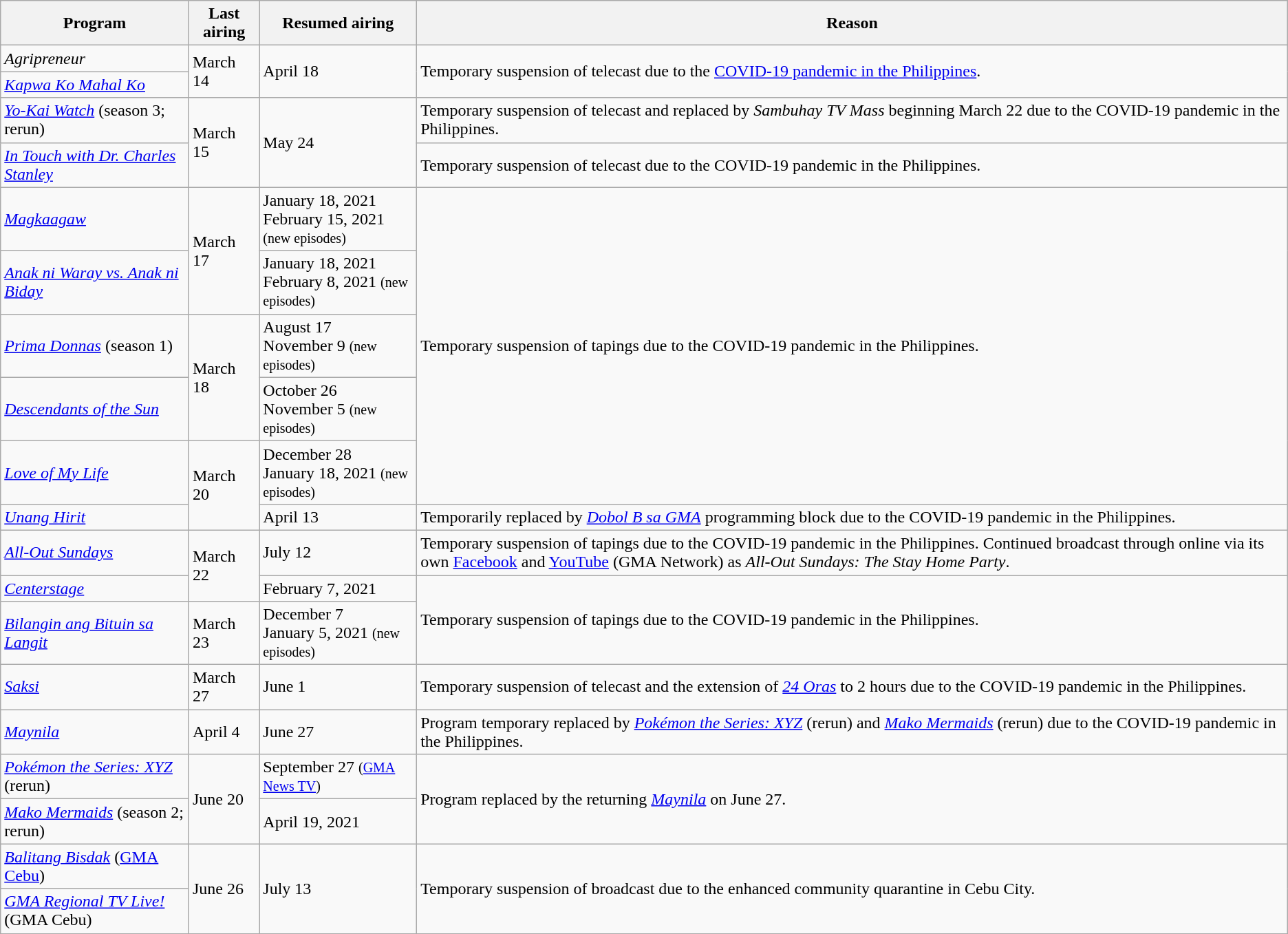<table class="wikitable">
<tr>
<th>Program</th>
<th>Last airing</th>
<th>Resumed airing</th>
<th>Reason</th>
</tr>
<tr>
<td><em>Agripreneur</em></td>
<td rowspan=2>March 14</td>
<td rowspan=2>April 18</td>
<td rowspan=2>Temporary suspension of telecast due to the <a href='#'>COVID-19 pandemic in the Philippines</a>.</td>
</tr>
<tr>
<td><em><a href='#'>Kapwa Ko Mahal Ko</a></em></td>
</tr>
<tr>
<td><em><a href='#'>Yo-Kai Watch</a></em> (season 3; rerun)</td>
<td rowspan=2>March 15</td>
<td rowspan=2>May 24</td>
<td>Temporary suspension of telecast and replaced by <em>Sambuhay TV Mass</em> beginning March 22 due to the COVID-19 pandemic in the Philippines.</td>
</tr>
<tr>
<td><em><a href='#'>In Touch with Dr. Charles Stanley</a></em></td>
<td>Temporary suspension of telecast due to the COVID-19 pandemic in the Philippines.</td>
</tr>
<tr>
<td><em><a href='#'>Magkaagaw</a></em></td>
<td rowspan=2>March 17</td>
<td>January 18, 2021<br>February 15, 2021 <small>(new episodes)</small></td>
<td rowspan=5>Temporary suspension of tapings due to the COVID-19 pandemic in the Philippines.</td>
</tr>
<tr>
<td><em><a href='#'>Anak ni Waray vs. Anak ni Biday</a></em></td>
<td>January 18, 2021<br>February 8, 2021 <small>(new episodes)</small></td>
</tr>
<tr>
<td><em><a href='#'>Prima Donnas</a></em> (season 1)</td>
<td rowspan=2>March 18</td>
<td>August 17<br>November 9 <small>(new episodes)</small></td>
</tr>
<tr>
<td><em><a href='#'>Descendants of the Sun</a></em></td>
<td>October 26<br>November 5 <small>(new episodes)</small></td>
</tr>
<tr>
<td><em><a href='#'>Love of My Life</a></em></td>
<td rowspan=2>March 20</td>
<td>December 28<br>January 18, 2021 <small>(new episodes)</small></td>
</tr>
<tr>
<td><em><a href='#'>Unang Hirit</a></em></td>
<td>April 13</td>
<td>Temporarily replaced by <em><a href='#'>Dobol B sa GMA</a></em> programming block due to the COVID-19 pandemic in the Philippines.</td>
</tr>
<tr>
<td><em><a href='#'>All-Out Sundays</a></em></td>
<td rowspan=2>March 22</td>
<td>July 12</td>
<td>Temporary suspension of tapings due to the COVID-19 pandemic in the Philippines. Continued broadcast through online via its own <a href='#'>Facebook</a> and <a href='#'>YouTube</a> (GMA Network) as <em>All-Out Sundays: The Stay Home Party</em>.</td>
</tr>
<tr>
<td><em><a href='#'>Centerstage</a></em></td>
<td>February 7, 2021</td>
<td rowspan=2>Temporary suspension of tapings due to the COVID-19 pandemic in the Philippines.</td>
</tr>
<tr>
<td><em><a href='#'>Bilangin ang Bituin sa Langit</a></em></td>
<td>March 23</td>
<td>December 7<br>January 5, 2021 <small>(new episodes)</small></td>
</tr>
<tr>
<td><em><a href='#'>Saksi</a></em></td>
<td>March 27</td>
<td>June 1</td>
<td>Temporary suspension of telecast and the extension of <em><a href='#'>24 Oras</a></em> to 2 hours due to the COVID-19 pandemic in the Philippines.</td>
</tr>
<tr>
<td><em><a href='#'>Maynila</a></em></td>
<td>April 4</td>
<td>June 27</td>
<td>Program temporary replaced by <em><a href='#'>Pokémon the Series: XYZ</a></em> (rerun) and <em><a href='#'>Mako Mermaids</a></em> (rerun) due to the COVID-19 pandemic in the Philippines.</td>
</tr>
<tr>
<td><em><a href='#'>Pokémon the Series: XYZ</a></em> (rerun)</td>
<td rowspan=2>June 20</td>
<td>September 27 <small>(<a href='#'>GMA News TV</a>)</small></td>
<td rowspan=2>Program replaced by the returning <em><a href='#'>Maynila</a></em> on June 27.</td>
</tr>
<tr>
<td><em><a href='#'>Mako Mermaids</a></em> (season 2; rerun)</td>
<td>April 19, 2021</td>
</tr>
<tr>
<td><em><a href='#'>Balitang Bisdak</a></em> (<a href='#'>GMA Cebu</a>)</td>
<td rowspan=2>June 26</td>
<td rowspan=2>July 13</td>
<td rowspan=2>Temporary suspension of broadcast due to the enhanced community quarantine in Cebu City.</td>
</tr>
<tr>
<td><em><a href='#'>GMA Regional TV Live!</a></em> (GMA Cebu)</td>
</tr>
<tr>
</tr>
</table>
